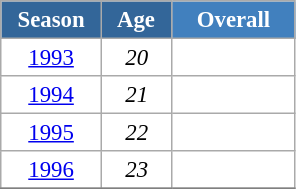<table class="wikitable" style="font-size:95%; text-align:center; border:grey solid 1px; border-collapse:collapse; background:#ffffff;">
<tr>
<th style="background-color:#369; color:white; width:60px;"> Season </th>
<th style="background-color:#369; color:white; width:40px;"> Age </th>
<th style="background-color:#4180be; color:white; width:75px;">Overall</th>
</tr>
<tr>
<td><a href='#'>1993</a></td>
<td><em>20</em></td>
<td></td>
</tr>
<tr>
<td><a href='#'>1994</a></td>
<td><em>21</em></td>
<td></td>
</tr>
<tr>
<td><a href='#'>1995</a></td>
<td><em>22</em></td>
<td></td>
</tr>
<tr>
<td><a href='#'>1996</a></td>
<td><em>23</em></td>
<td></td>
</tr>
<tr>
</tr>
</table>
